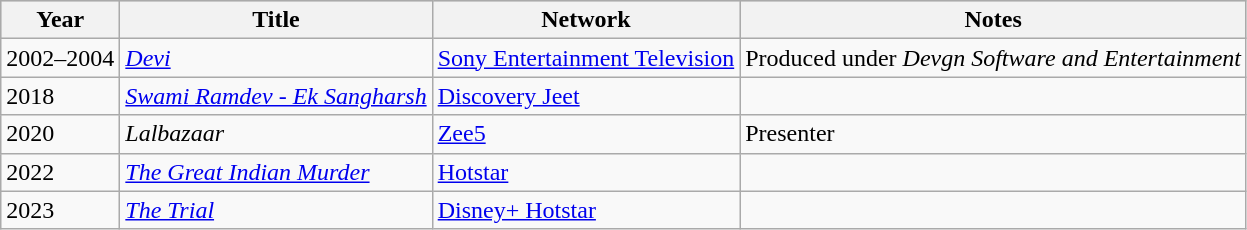<table class="wikitable">
<tr style="background:#ccc; text-align:center;">
<th>Year</th>
<th>Title</th>
<th>Network</th>
<th>Notes</th>
</tr>
<tr>
<td>2002–2004</td>
<td><em><a href='#'>Devi</a></em></td>
<td><a href='#'>Sony Entertainment Television</a></td>
<td>Produced under  <em>Devgn Software and Entertainment</em></td>
</tr>
<tr>
<td>2018</td>
<td><em><a href='#'>Swami Ramdev - Ek Sangharsh</a></em></td>
<td><a href='#'>Discovery Jeet</a></td>
<td></td>
</tr>
<tr>
<td>2020</td>
<td><em>Lalbazaar</em></td>
<td><a href='#'>Zee5</a></td>
<td>Presenter</td>
</tr>
<tr>
<td>2022</td>
<td><em><a href='#'>The Great Indian Murder</a></em></td>
<td><a href='#'>Hotstar</a></td>
<td></td>
</tr>
<tr>
<td>2023</td>
<td><em><a href='#'>The Trial</a></em></td>
<td><a href='#'>Disney+ Hotstar</a></td>
<td></td>
</tr>
</table>
